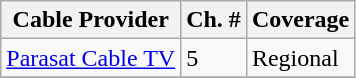<table class="wikitable">
<tr>
<th>Cable Provider</th>
<th>Ch. #</th>
<th class="unsortable">Coverage</th>
</tr>
<tr>
<td><a href='#'>Parasat Cable TV</a></td>
<td>5</td>
<td>Regional</td>
</tr>
<tr>
</tr>
</table>
